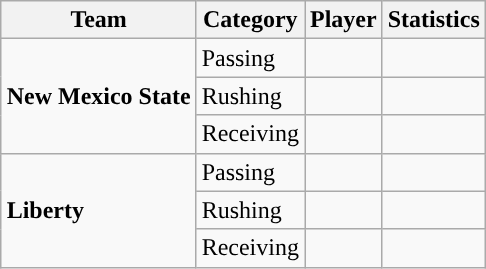<table class="wikitable" style="float: right;">
<tr>
<th>Team</th>
<th>Category</th>
<th>Player</th>
<th>Statistics</th>
</tr>
<tr>
<td rowspan=3><strong>New Mexico State</strong></td>
<td>Passing</td>
<td></td>
<td></td>
</tr>
<tr>
<td>Rushing</td>
<td></td>
<td></td>
</tr>
<tr>
<td>Receiving</td>
<td></td>
<td></td>
</tr>
<tr>
<td rowspan=3><strong>Liberty</strong></td>
<td>Passing</td>
<td></td>
<td></td>
</tr>
<tr>
<td>Rushing</td>
<td></td>
<td></td>
</tr>
<tr>
<td>Receiving</td>
<td></td>
<td></td>
</tr>
</table>
